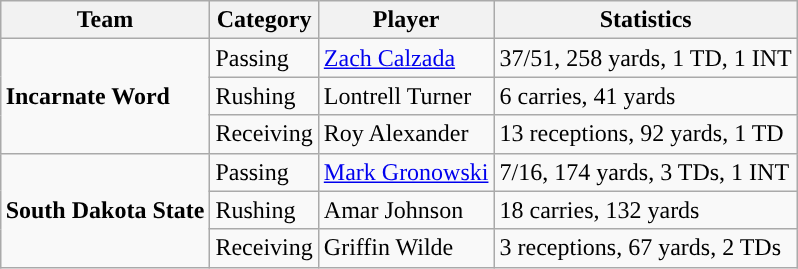<table class="wikitable" style="float: right;">
<tr>
<th>Team</th>
<th>Category</th>
<th>Player</th>
<th>Statistics</th>
</tr>
<tr>
<td rowspan=3><strong>Incarnate Word</strong></td>
<td>Passing</td>
<td><a href='#'>Zach Calzada</a></td>
<td>37/51, 258 yards, 1 TD, 1 INT</td>
</tr>
<tr>
<td>Rushing</td>
<td>Lontrell Turner</td>
<td>6 carries, 41 yards</td>
</tr>
<tr>
<td>Receiving</td>
<td>Roy Alexander</td>
<td>13 receptions, 92 yards, 1 TD</td>
</tr>
<tr>
<td rowspan=3><strong>South Dakota State</strong></td>
<td>Passing</td>
<td><a href='#'>Mark Gronowski</a></td>
<td>7/16, 174 yards, 3 TDs, 1 INT</td>
</tr>
<tr>
<td>Rushing</td>
<td>Amar Johnson</td>
<td>18 carries, 132 yards</td>
</tr>
<tr>
<td>Receiving</td>
<td>Griffin Wilde</td>
<td>3 receptions, 67 yards, 2 TDs</td>
</tr>
</table>
